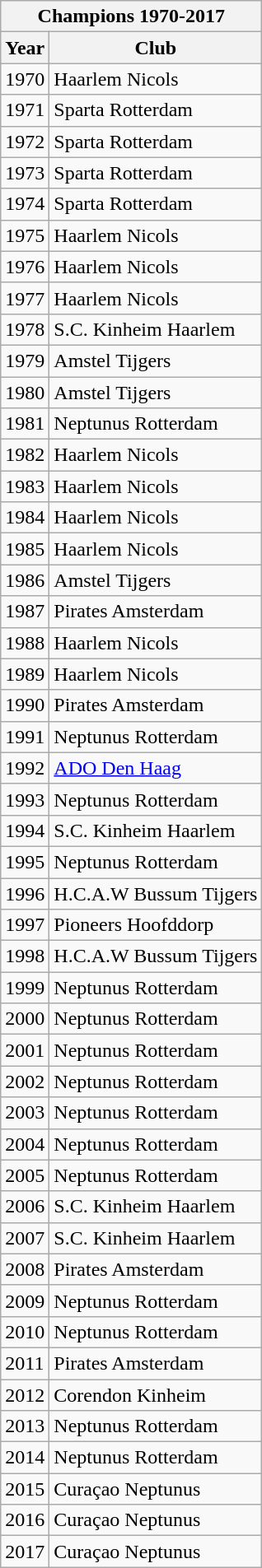<table class="wikitable collapsible">
<tr>
<th colspan="2">Champions 1970-2017</th>
</tr>
<tr>
<th>Year</th>
<th>Club</th>
</tr>
<tr>
<td>1970</td>
<td>Haarlem Nicols</td>
</tr>
<tr>
<td>1971</td>
<td>Sparta Rotterdam</td>
</tr>
<tr>
<td>1972</td>
<td>Sparta Rotterdam</td>
</tr>
<tr>
<td>1973</td>
<td>Sparta Rotterdam</td>
</tr>
<tr>
<td>1974</td>
<td>Sparta Rotterdam</td>
</tr>
<tr>
<td>1975</td>
<td>Haarlem Nicols</td>
</tr>
<tr>
<td>1976</td>
<td>Haarlem Nicols</td>
</tr>
<tr>
<td>1977</td>
<td>Haarlem Nicols</td>
</tr>
<tr>
<td>1978</td>
<td>S.C. Kinheim Haarlem</td>
</tr>
<tr>
<td>1979</td>
<td>Amstel Tijgers</td>
</tr>
<tr>
<td>1980</td>
<td>Amstel Tijgers</td>
</tr>
<tr>
<td>1981</td>
<td>Neptunus Rotterdam</td>
</tr>
<tr>
<td>1982</td>
<td>Haarlem Nicols</td>
</tr>
<tr>
<td>1983</td>
<td>Haarlem Nicols</td>
</tr>
<tr>
<td>1984</td>
<td>Haarlem Nicols</td>
</tr>
<tr>
<td>1985</td>
<td>Haarlem Nicols</td>
</tr>
<tr>
<td>1986</td>
<td>Amstel Tijgers</td>
</tr>
<tr>
<td>1987</td>
<td>Pirates Amsterdam</td>
</tr>
<tr>
<td>1988</td>
<td>Haarlem Nicols</td>
</tr>
<tr>
<td>1989</td>
<td>Haarlem Nicols</td>
</tr>
<tr>
<td>1990</td>
<td>Pirates Amsterdam</td>
</tr>
<tr>
<td>1991</td>
<td>Neptunus Rotterdam</td>
</tr>
<tr>
<td>1992</td>
<td><a href='#'>ADO Den Haag</a></td>
</tr>
<tr>
<td>1993</td>
<td>Neptunus Rotterdam</td>
</tr>
<tr>
<td>1994</td>
<td>S.C. Kinheim Haarlem</td>
</tr>
<tr>
<td>1995</td>
<td>Neptunus Rotterdam</td>
</tr>
<tr>
<td>1996</td>
<td>H.C.A.W Bussum Tijgers</td>
</tr>
<tr>
<td>1997</td>
<td>Pioneers Hoofddorp</td>
</tr>
<tr>
<td>1998</td>
<td>H.C.A.W Bussum Tijgers</td>
</tr>
<tr>
<td>1999</td>
<td>Neptunus Rotterdam</td>
</tr>
<tr>
<td>2000</td>
<td>Neptunus Rotterdam</td>
</tr>
<tr>
<td>2001</td>
<td>Neptunus Rotterdam</td>
</tr>
<tr>
<td>2002</td>
<td>Neptunus Rotterdam</td>
</tr>
<tr>
<td>2003</td>
<td>Neptunus Rotterdam</td>
</tr>
<tr>
<td>2004</td>
<td>Neptunus Rotterdam</td>
</tr>
<tr>
<td>2005</td>
<td>Neptunus Rotterdam</td>
</tr>
<tr>
<td>2006</td>
<td>S.C. Kinheim Haarlem</td>
</tr>
<tr>
<td>2007</td>
<td>S.C. Kinheim Haarlem</td>
</tr>
<tr>
<td>2008</td>
<td>Pirates Amsterdam</td>
</tr>
<tr>
<td>2009</td>
<td>Neptunus Rotterdam</td>
</tr>
<tr>
<td>2010</td>
<td>Neptunus Rotterdam</td>
</tr>
<tr>
<td>2011</td>
<td>Pirates Amsterdam</td>
</tr>
<tr>
<td>2012</td>
<td>Corendon Kinheim</td>
</tr>
<tr>
<td>2013</td>
<td>Neptunus Rotterdam</td>
</tr>
<tr>
<td>2014</td>
<td>Neptunus Rotterdam</td>
</tr>
<tr>
<td>2015</td>
<td>Curaçao Neptunus</td>
</tr>
<tr>
<td>2016</td>
<td>Curaçao Neptunus</td>
</tr>
<tr>
<td>2017</td>
<td>Curaçao Neptunus</td>
</tr>
</table>
